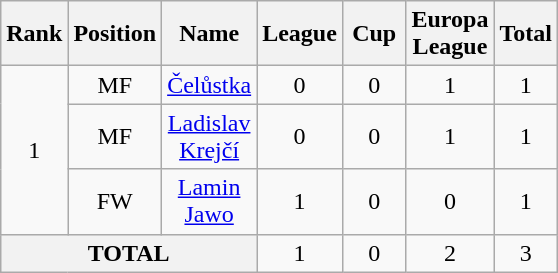<table class="wikitable sortable" style="text-align:center">
<tr>
<th width="20">Rank</th>
<th width="35">Position</th>
<th width="35">Name</th>
<th width="35">League</th>
<th width="35">Cup</th>
<th width="35">Europa League</th>
<th width="35">Total</th>
</tr>
<tr>
<td rowspan=3>1</td>
<td>MF</td>
<td><a href='#'>Čelůstka</a></td>
<td>0</td>
<td>0</td>
<td>1</td>
<td>1</td>
</tr>
<tr>
<td>MF</td>
<td><a href='#'>Ladislav Krejčí</a></td>
<td>0</td>
<td>0</td>
<td>1</td>
<td>1</td>
</tr>
<tr>
<td>FW</td>
<td><a href='#'>Lamin Jawo</a></td>
<td>1</td>
<td>0</td>
<td>0</td>
<td>1</td>
</tr>
<tr>
<th colspan="3">TOTAL</th>
<td>1</td>
<td>0</td>
<td>2</td>
<td>3</td>
</tr>
</table>
